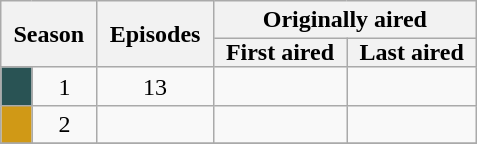<table class="wikitable" style="text-align:center">
<tr>
<th style="padding: 0 8px;" colspan="2" rowspan="2">Season</th>
<th style="padding: 0 8px;" rowspan="2">Episodes</th>
<th colspan="2">Originally aired</th>
</tr>
<tr>
<th style="padding: 0 8px;">First aired</th>
<th style="padding: 0 8px;">Last aired</th>
</tr>
<tr>
<td style="background: #295354;"></td>
<td>1</td>
<td>13</td>
<td style="padding:0 8px"></td>
<td></td>
</tr>
<tr>
<td style="background: #D09916;"></td>
<td>2</td>
<td></td>
<td></td>
<td></td>
</tr>
<tr>
</tr>
</table>
